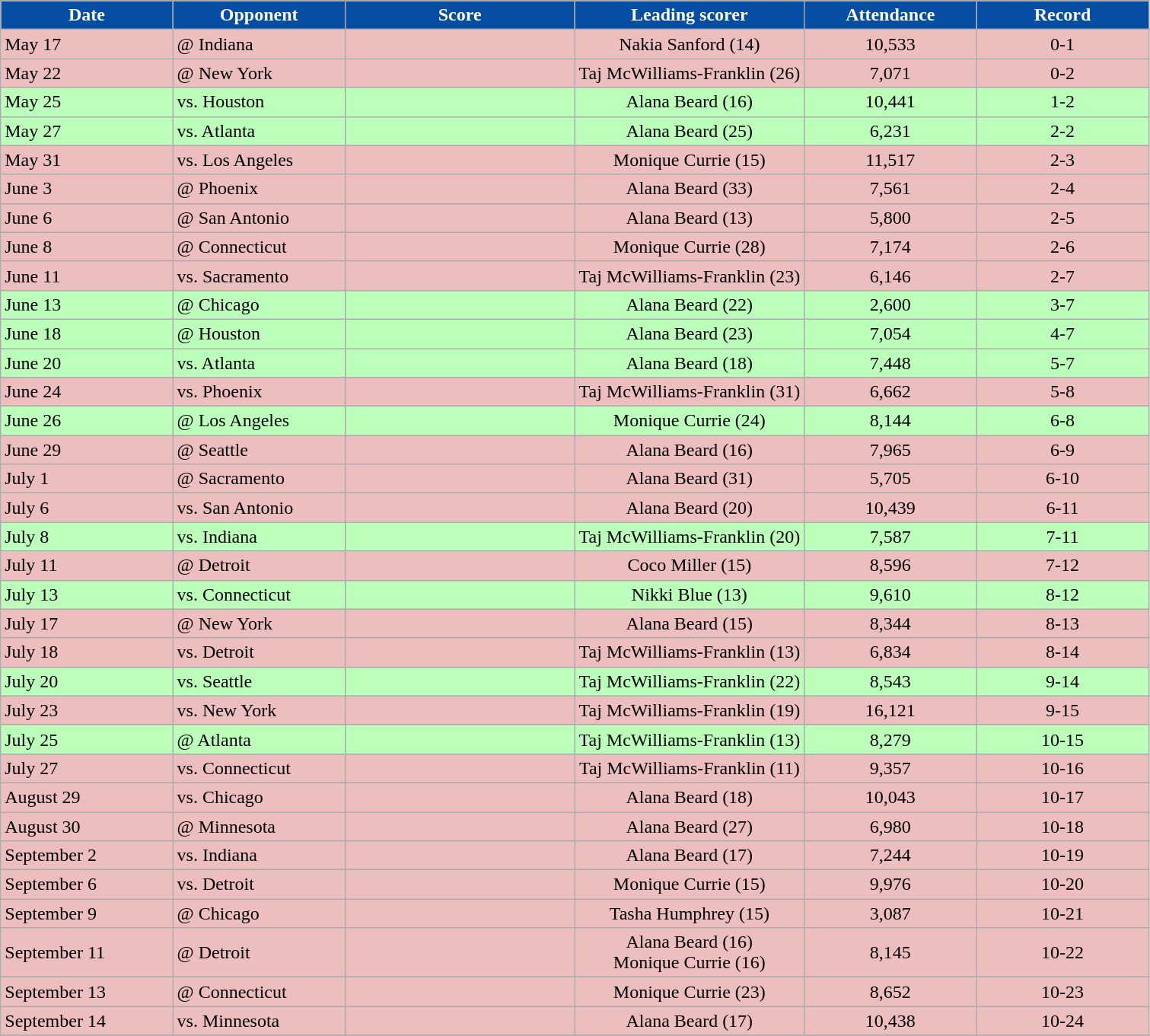<table class="wikitable" border="1">
<tr>
<th style="background:#054EA4;color:#FFFFFF;" width="15%">Date</th>
<th style="background:#054EA4;color:#FFFFFF;" width="15%">Opponent</th>
<th style="background:#054EA4;color:#FFFFFF;" width="20%">Score</th>
<th style="background:#054EA4;color:#FFFFFF;" width="20%">Leading scorer</th>
<th style="background:#054EA4;color:#FFFFFF;" width="15%">Attendance</th>
<th style="background:#054EA4;color:#FFFFFF;" width="15%">Record</th>
</tr>
<tr bgcolor="edbebe">
<td>May 17</td>
<td>@ Indiana</td>
<td align="center"></td>
<td align="center">Nakia Sanford (14)</td>
<td align="center">10,533</td>
<td align="center">0-1</td>
</tr>
<tr bgcolor="edbebe">
<td>May 22</td>
<td>@ New York</td>
<td align="center"></td>
<td align="center">Taj McWilliams-Franklin (26)</td>
<td align="center">7,071</td>
<td align="center">0-2</td>
</tr>
<tr bgcolor="#bbffbb">
<td>May 25</td>
<td>vs. Houston</td>
<td align="center"></td>
<td align="center">Alana Beard (16)</td>
<td align="center">10,441</td>
<td align="center">1-2</td>
</tr>
<tr bgcolor="#bbffbb">
<td>May 27</td>
<td>vs. Atlanta</td>
<td align="center"></td>
<td align="center">Alana Beard (25)</td>
<td align="center">6,231</td>
<td align="center">2-2</td>
</tr>
<tr bgcolor="edbebe">
<td>May 31</td>
<td>vs. Los Angeles</td>
<td align="center"></td>
<td align="center">Monique Currie (15)</td>
<td align="center">11,517</td>
<td align="center">2-3</td>
</tr>
<tr bgcolor="edbebe">
<td>June 3</td>
<td>@ Phoenix</td>
<td align="center"></td>
<td align="center">Alana Beard (33)</td>
<td align="center">7,561</td>
<td align="center">2-4</td>
</tr>
<tr bgcolor="edbebe">
<td>June 6</td>
<td>@ San Antonio</td>
<td align="center"></td>
<td align="center">Alana Beard (13)</td>
<td align="center">5,800</td>
<td align="center">2-5</td>
</tr>
<tr bgcolor="edbebe">
<td>June 8</td>
<td>@ Connecticut</td>
<td align="center"></td>
<td align="center">Monique Currie (28)</td>
<td align="center">7,174</td>
<td align="center">2-6</td>
</tr>
<tr bgcolor="edbebe">
<td>June 11</td>
<td>vs. Sacramento</td>
<td align="center"></td>
<td align="center">Taj McWilliams-Franklin (23)</td>
<td align="center">6,146</td>
<td align="center">2-7</td>
</tr>
<tr bgcolor="#bbffbb">
<td>June 13</td>
<td>@ Chicago</td>
<td align="center"></td>
<td align="center">Alana Beard (22)</td>
<td align="center">2,600</td>
<td align="center">3-7</td>
</tr>
<tr bgcolor="#bbffbb">
<td>June 18</td>
<td>@ Houston</td>
<td align="center"></td>
<td align="center">Alana Beard (23)</td>
<td align="center">7,054</td>
<td align="center">4-7</td>
</tr>
<tr bgcolor="#bbffbb">
<td>June 20</td>
<td>vs. Atlanta</td>
<td align="center"></td>
<td align="center">Alana Beard (18)</td>
<td align="center">7,448</td>
<td align="center">5-7</td>
</tr>
<tr bgcolor="edbebe">
<td>June 24</td>
<td>vs. Phoenix</td>
<td align="center"></td>
<td align="center">Taj McWilliams-Franklin (31)</td>
<td align="center">6,662</td>
<td align="center">5-8</td>
</tr>
<tr bgcolor="#bbffbb">
<td>June 26</td>
<td>@ Los Angeles</td>
<td align="center"></td>
<td align="center">Monique Currie (24)</td>
<td align="center">8,144</td>
<td align="center">6-8</td>
</tr>
<tr bgcolor="edbebe">
<td>June 29</td>
<td>@ Seattle</td>
<td align="center"></td>
<td align="center">Alana Beard (16)</td>
<td align="center">7,965</td>
<td align="center">6-9</td>
</tr>
<tr bgcolor="edbebe">
<td>July 1</td>
<td>@ Sacramento</td>
<td align="center"></td>
<td align="center">Alana Beard (31)</td>
<td align="center">5,705</td>
<td align="center">6-10</td>
</tr>
<tr bgcolor="edbebe">
<td>July 6</td>
<td>vs. San Antonio</td>
<td align="center"></td>
<td align="center">Alana Beard (20)</td>
<td align="center">10,439</td>
<td align="center">6-11</td>
</tr>
<tr bgcolor="#bbffbb">
<td>July 8</td>
<td>vs. Indiana</td>
<td align="center"></td>
<td align="center">Taj McWilliams-Franklin (20)</td>
<td align="center">7,587</td>
<td align="center">7-11</td>
</tr>
<tr bgcolor="edbebe">
<td>July 11</td>
<td>@ Detroit</td>
<td align="center"></td>
<td align="center">Coco Miller (15)</td>
<td align="center">8,596</td>
<td align="center">7-12</td>
</tr>
<tr bgcolor="#bbffbb">
<td>July 13</td>
<td>vs. Connecticut</td>
<td align="center"></td>
<td align="center">Nikki Blue (13)</td>
<td align="center">9,610</td>
<td align="center">8-12</td>
</tr>
<tr bgcolor="edbebe">
<td>July 17</td>
<td>@ New York</td>
<td align="center"></td>
<td align="center">Alana Beard (15)</td>
<td align="center">8,344</td>
<td align="center">8-13</td>
</tr>
<tr bgcolor="edbebe">
<td>July 18</td>
<td>vs. Detroit</td>
<td align="center"></td>
<td align="center">Taj McWilliams-Franklin (13)</td>
<td align="center">6,834</td>
<td align="center">8-14</td>
</tr>
<tr bgcolor="#bbffbb">
<td>July 20</td>
<td>vs. Seattle</td>
<td align="center"></td>
<td align="center">Taj McWilliams-Franklin (22)</td>
<td align="center">8,543</td>
<td align="center">9-14</td>
</tr>
<tr bgcolor="edbebe">
<td>July 23</td>
<td>vs. New York</td>
<td align="center"></td>
<td align="center">Taj McWilliams-Franklin (19)</td>
<td align="center">16,121</td>
<td align="center">9-15</td>
</tr>
<tr bgcolor="#bbffbb">
<td>July 25</td>
<td>@ Atlanta</td>
<td align="center"></td>
<td align="center">Taj McWilliams-Franklin (13)</td>
<td align="center">8,279</td>
<td align="center">10-15</td>
</tr>
<tr bgcolor="edbebe">
<td>July 27</td>
<td>vs. Connecticut</td>
<td align="center"></td>
<td align="center">Taj McWilliams-Franklin (11)</td>
<td align="center">9,357</td>
<td align="center">10-16</td>
</tr>
<tr bgcolor="edbebe">
<td>August 29</td>
<td>vs. Chicago</td>
<td align="center"></td>
<td align="center">Alana Beard (18)</td>
<td align="center">10,043</td>
<td align="center">10-17</td>
</tr>
<tr bgcolor="edbebe">
<td>August 30</td>
<td>@ Minnesota</td>
<td align="center"></td>
<td align="center">Alana Beard (27)</td>
<td align="center">6,980</td>
<td align="center">10-18</td>
</tr>
<tr bgcolor="edbebe">
<td>September 2</td>
<td>vs. Indiana</td>
<td align="center"></td>
<td align="center">Alana Beard (17)</td>
<td align="center">7,244</td>
<td align="center">10-19</td>
</tr>
<tr bgcolor="edbebe">
<td>September 6</td>
<td>vs. Detroit</td>
<td align="center"></td>
<td align="center">Monique Currie (15)</td>
<td align="center">9,976</td>
<td align="center">10-20</td>
</tr>
<tr bgcolor="edbebe">
<td>September 9</td>
<td>@ Chicago</td>
<td align="center"></td>
<td align="center">Tasha Humphrey (15)</td>
<td align="center">3,087</td>
<td align="center">10-21</td>
</tr>
<tr bgcolor="edbebe">
<td>September 11</td>
<td>@ Detroit</td>
<td align="center"></td>
<td align="center">Alana Beard (16) <br> Monique Currie (16)</td>
<td align="center">8,145</td>
<td align="center">10-22</td>
</tr>
<tr bgcolor="edbebe">
<td>September 13</td>
<td>@ Connecticut</td>
<td align="center"></td>
<td align="center">Monique Currie (23)</td>
<td align="center">8,652</td>
<td align="center">10-23</td>
</tr>
<tr bgcolor="edbebe">
<td>September 14</td>
<td>vs. Minnesota</td>
<td align="center"></td>
<td align="center">Alana Beard (17)</td>
<td align="center">10,438</td>
<td align="center">10-24</td>
</tr>
<tr>
</tr>
</table>
